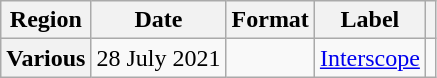<table class="wikitable plainrowheaders">
<tr>
<th scope="col">Region</th>
<th scope="col">Date</th>
<th scope="col">Format</th>
<th scope="col">Label</th>
<th scope="col"></th>
</tr>
<tr>
<th scope="row">Various</th>
<td>28 July 2021</td>
<td></td>
<td><a href='#'>Interscope</a></td>
<td></td>
</tr>
</table>
